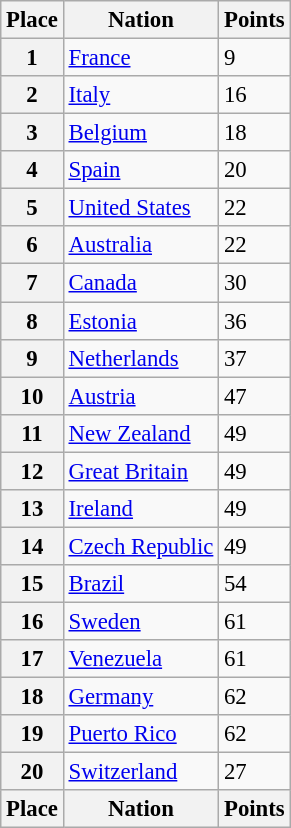<table class="wikitable" style="font-size: 95%">
<tr>
<th>Place</th>
<th>Nation</th>
<th>Points</th>
</tr>
<tr>
<th>1</th>
<td> <a href='#'>France</a></td>
<td>9</td>
</tr>
<tr>
<th>2</th>
<td> <a href='#'>Italy</a></td>
<td>16</td>
</tr>
<tr>
<th>3</th>
<td> <a href='#'>Belgium</a></td>
<td>18</td>
</tr>
<tr>
<th>4</th>
<td> <a href='#'>Spain</a></td>
<td>20</td>
</tr>
<tr>
<th>5</th>
<td> <a href='#'>United States</a></td>
<td>22</td>
</tr>
<tr>
<th>6</th>
<td> <a href='#'>Australia</a></td>
<td>22</td>
</tr>
<tr>
<th>7</th>
<td> <a href='#'>Canada</a></td>
<td>30</td>
</tr>
<tr>
<th>8</th>
<td> <a href='#'>Estonia</a></td>
<td>36</td>
</tr>
<tr>
<th>9</th>
<td> <a href='#'>Netherlands</a></td>
<td>37</td>
</tr>
<tr>
<th>10</th>
<td> <a href='#'>Austria</a></td>
<td>47</td>
</tr>
<tr>
<th>11</th>
<td> <a href='#'>New Zealand</a></td>
<td>49</td>
</tr>
<tr>
<th>12</th>
<td> <a href='#'>Great Britain</a></td>
<td>49</td>
</tr>
<tr>
<th>13</th>
<td> <a href='#'>Ireland</a></td>
<td>49</td>
</tr>
<tr>
<th>14</th>
<td> <a href='#'>Czech Republic</a></td>
<td>49</td>
</tr>
<tr>
<th>15</th>
<td> <a href='#'>Brazil</a></td>
<td>54</td>
</tr>
<tr>
<th>16</th>
<td> <a href='#'>Sweden</a></td>
<td>61</td>
</tr>
<tr>
<th>17</th>
<td> <a href='#'>Venezuela</a></td>
<td>61</td>
</tr>
<tr>
<th>18</th>
<td> <a href='#'>Germany</a></td>
<td>62</td>
</tr>
<tr>
<th>19</th>
<td> <a href='#'>Puerto Rico</a></td>
<td>62</td>
</tr>
<tr>
<th>20</th>
<td> <a href='#'>Switzerland</a></td>
<td>27</td>
</tr>
<tr>
<th>Place</th>
<th>Nation</th>
<th>Points</th>
</tr>
</table>
